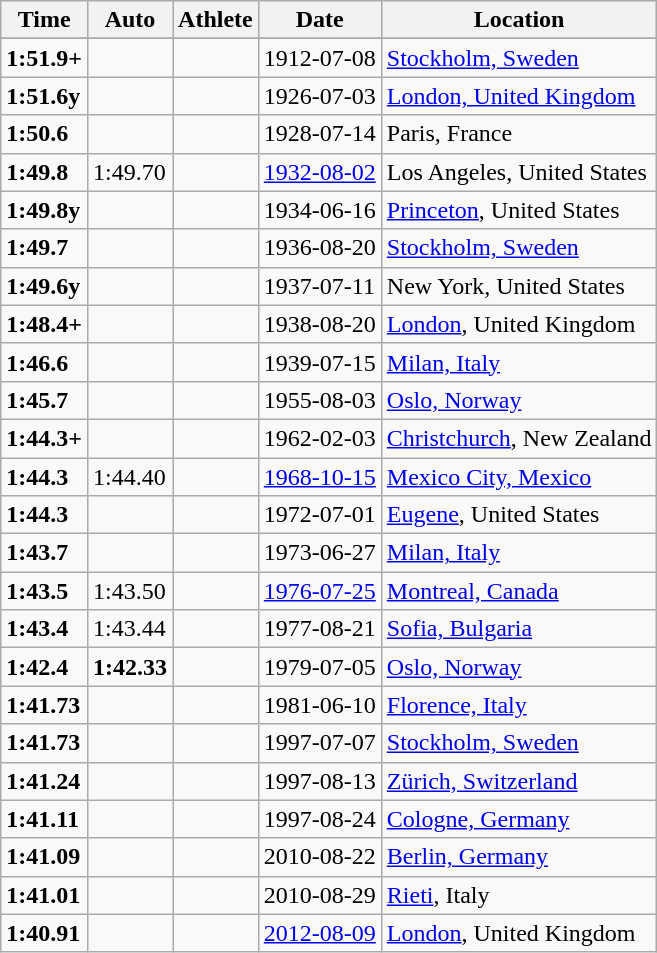<table class=wikitable>
<tr>
<th>Time</th>
<th>Auto</th>
<th>Athlete</th>
<th>Date</th>
<th>Location</th>
</tr>
<tr valign="top">
</tr>
<tr>
<td><strong>1:51.9+</strong></td>
<td></td>
<td align=left></td>
<td>1912-07-08</td>
<td><a href='#'>Stockholm, Sweden</a></td>
</tr>
<tr>
<td><strong>1:51.6y</strong></td>
<td></td>
<td align=left></td>
<td>1926-07-03</td>
<td><a href='#'>London, United Kingdom</a></td>
</tr>
<tr>
<td><strong>1:50.6</strong></td>
<td></td>
<td align=left></td>
<td>1928-07-14</td>
<td>Paris, France</td>
</tr>
<tr>
<td><strong>1:49.8</strong></td>
<td>1:49.70</td>
<td align="left"></td>
<td><a href='#'>1932-08-02</a></td>
<td>Los Angeles, United States</td>
</tr>
<tr>
<td><strong>1:49.8y</strong></td>
<td></td>
<td align=left></td>
<td>1934-06-16</td>
<td><a href='#'>Princeton</a>, United States</td>
</tr>
<tr>
<td><strong>1:49.7</strong></td>
<td></td>
<td align=left></td>
<td>1936-08-20</td>
<td><a href='#'>Stockholm, Sweden</a></td>
</tr>
<tr>
<td><strong>1:49.6y</strong></td>
<td></td>
<td align=left></td>
<td>1937-07-11</td>
<td>New York, United States</td>
</tr>
<tr>
<td><strong>1:48.4+</strong></td>
<td></td>
<td align=left></td>
<td>1938-08-20</td>
<td><a href='#'>London</a>, United Kingdom</td>
</tr>
<tr>
<td><strong>1:46.6</strong></td>
<td></td>
<td align=left></td>
<td>1939-07-15</td>
<td><a href='#'>Milan, Italy</a></td>
</tr>
<tr>
<td><strong>1:45.7</strong></td>
<td></td>
<td align=left></td>
<td>1955-08-03</td>
<td><a href='#'>Oslo, Norway</a></td>
</tr>
<tr>
<td><strong>1:44.3+</strong></td>
<td></td>
<td align=left></td>
<td>1962-02-03</td>
<td><a href='#'>Christchurch</a>, New Zealand</td>
</tr>
<tr>
<td><strong>1:44.3</strong></td>
<td>1:44.40</td>
<td align=left></td>
<td><a href='#'>1968-10-15</a></td>
<td><a href='#'>Mexico City, Mexico</a></td>
</tr>
<tr>
<td><strong>1:44.3</strong></td>
<td></td>
<td align=left></td>
<td>1972-07-01</td>
<td><a href='#'>Eugene</a>, United States</td>
</tr>
<tr>
<td><strong>1:43.7</strong></td>
<td></td>
<td align=left></td>
<td>1973-06-27</td>
<td><a href='#'>Milan, Italy</a></td>
</tr>
<tr>
<td><strong>1:43.5</strong></td>
<td>1:43.50</td>
<td align=left></td>
<td><a href='#'>1976-07-25</a></td>
<td><a href='#'>Montreal, Canada</a></td>
</tr>
<tr>
<td><strong>1:43.4</strong></td>
<td>1:43.44</td>
<td align=left></td>
<td>1977-08-21</td>
<td><a href='#'>Sofia, Bulgaria</a></td>
</tr>
<tr>
<td><strong>1:42.4</strong></td>
<td><strong>1:42.33</strong></td>
<td align=left></td>
<td>1979-07-05</td>
<td><a href='#'>Oslo, Norway</a></td>
</tr>
<tr>
<td><strong>1:41.73</strong></td>
<td></td>
<td align=left></td>
<td>1981-06-10</td>
<td><a href='#'>Florence, Italy</a></td>
</tr>
<tr>
<td><strong>1:41.73</strong></td>
<td></td>
<td align=left></td>
<td>1997-07-07</td>
<td><a href='#'>Stockholm, Sweden</a></td>
</tr>
<tr>
<td><strong>1:41.24</strong></td>
<td></td>
<td align=left></td>
<td>1997-08-13</td>
<td><a href='#'>Zürich, Switzerland</a></td>
</tr>
<tr>
<td><strong>1:41.11</strong></td>
<td></td>
<td align=left></td>
<td>1997-08-24</td>
<td><a href='#'>Cologne, Germany</a></td>
</tr>
<tr>
<td><strong>1:41.09</strong></td>
<td></td>
<td align=left></td>
<td>2010-08-22</td>
<td><a href='#'>Berlin, Germany</a></td>
</tr>
<tr>
<td><strong>1:41.01</strong></td>
<td></td>
<td align=left></td>
<td>2010-08-29</td>
<td><a href='#'>Rieti</a>, Italy</td>
</tr>
<tr>
<td><strong>1:40.91</strong></td>
<td></td>
<td align=left></td>
<td><a href='#'>2012-08-09</a></td>
<td><a href='#'>London</a>, United Kingdom</td>
</tr>
</table>
